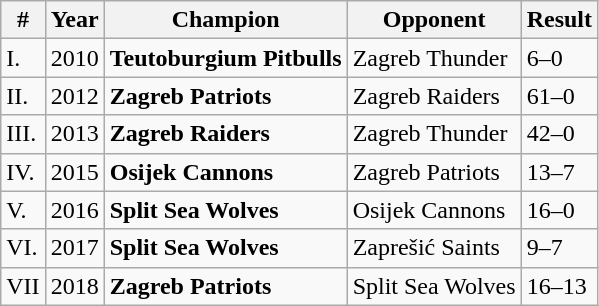<table class="wikitable">
<tr>
<th>#</th>
<th>Year</th>
<th>Champion</th>
<th>Opponent</th>
<th>Result</th>
</tr>
<tr>
<td>I.</td>
<td>2010</td>
<td><strong>Teutoburgium Pitbulls</strong></td>
<td>Zagreb Thunder</td>
<td>6–0</td>
</tr>
<tr>
<td>II.</td>
<td>2012</td>
<td><strong>Zagreb Patriots</strong></td>
<td>Zagreb Raiders</td>
<td>61–0</td>
</tr>
<tr>
<td>III.</td>
<td>2013</td>
<td><strong>Zagreb Raiders</strong></td>
<td>Zagreb Thunder</td>
<td>42–0</td>
</tr>
<tr>
<td>IV.</td>
<td>2015</td>
<td><strong>Osijek Cannons</strong></td>
<td>Zagreb Patriots</td>
<td>13–7</td>
</tr>
<tr>
<td>V.</td>
<td>2016</td>
<td><strong>Split Sea Wolves</strong></td>
<td>Osijek Cannons</td>
<td>16–0</td>
</tr>
<tr>
<td>VI.</td>
<td>2017</td>
<td><strong>Split Sea Wolves</strong></td>
<td>Zaprešić Saints</td>
<td>9–7</td>
</tr>
<tr>
<td>VII</td>
<td>2018</td>
<td><strong>Zagreb Patriots</strong></td>
<td>Split Sea Wolves</td>
<td>16–13</td>
</tr>
</table>
